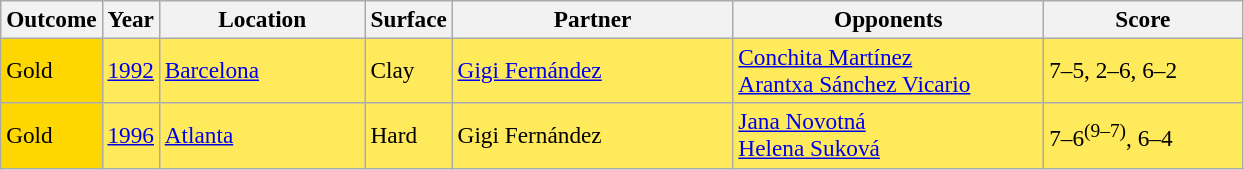<table class="wikitable" style=font-size:97%>
<tr>
<th>Outcome</th>
<th>Year</th>
<th width="130">Location</th>
<th>Surface</th>
<th width="180">Partner</th>
<th width="200">Opponents</th>
<th width="125">Score</th>
</tr>
<tr bgcolor=FFEA5C>
<td bgcolor="gold">Gold</td>
<td><a href='#'>1992</a></td>
<td><a href='#'>Barcelona</a></td>
<td>Clay</td>
<td> <a href='#'>Gigi Fernández</a></td>
<td> <a href='#'>Conchita Martínez</a> <br>  <a href='#'>Arantxa Sánchez Vicario</a></td>
<td>7–5, 2–6, 6–2</td>
</tr>
<tr bgcolor=FFEA5C>
<td bgcolor="gold">Gold</td>
<td><a href='#'>1996</a></td>
<td><a href='#'>Atlanta</a></td>
<td>Hard</td>
<td> Gigi Fernández</td>
<td> <a href='#'>Jana Novotná</a> <br>  <a href='#'>Helena Suková</a></td>
<td>7–6<sup>(9–7)</sup>, 6–4</td>
</tr>
</table>
